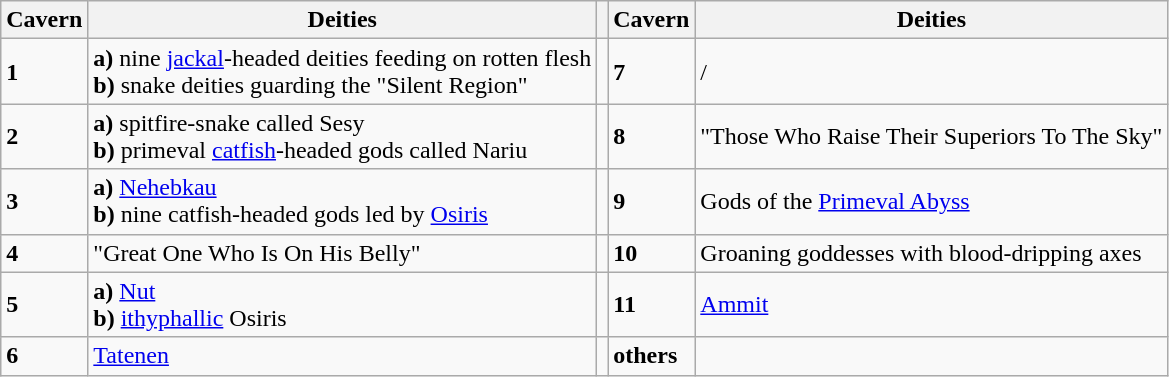<table class="wikitable">
<tr>
<th>Cavern</th>
<th>Deities</th>
<th></th>
<th>Cavern</th>
<th>Deities</th>
</tr>
<tr>
<td><strong>1</strong></td>
<td><strong>a)</strong> nine <a href='#'>jackal</a>-headed deities feeding on rotten flesh<br><strong>b)</strong> snake deities guarding the "Silent Region"</td>
<td></td>
<td><strong>7</strong></td>
<td>/</td>
</tr>
<tr>
<td><strong>2</strong></td>
<td><strong>a)</strong> spitfire-snake called Sesy<br><strong>b)</strong> primeval <a href='#'>catfish</a>-headed gods called Nariu</td>
<td></td>
<td><strong>8</strong></td>
<td>"Those Who Raise Their Superiors To The Sky"</td>
</tr>
<tr>
<td><strong>3</strong></td>
<td><strong>a)</strong> <a href='#'>Nehebkau</a><br><strong>b)</strong> nine catfish-headed gods led by <a href='#'>Osiris</a></td>
<td></td>
<td><strong>9</strong></td>
<td>Gods of the <a href='#'>Primeval Abyss</a></td>
</tr>
<tr>
<td><strong>4</strong></td>
<td>"Great One Who Is On His Belly"</td>
<td></td>
<td><strong>10</strong></td>
<td>Groaning goddesses with blood-dripping axes</td>
</tr>
<tr>
<td><strong>5</strong></td>
<td><strong>a)</strong> <a href='#'>Nut</a><br><strong>b)</strong> <a href='#'>ithyphallic</a> Osiris</td>
<td></td>
<td><strong>11</strong></td>
<td><a href='#'>Ammit</a></td>
</tr>
<tr>
<td><strong>6</strong></td>
<td><a href='#'>Tatenen</a></td>
<td></td>
<td><strong>others</strong></td>
</tr>
</table>
